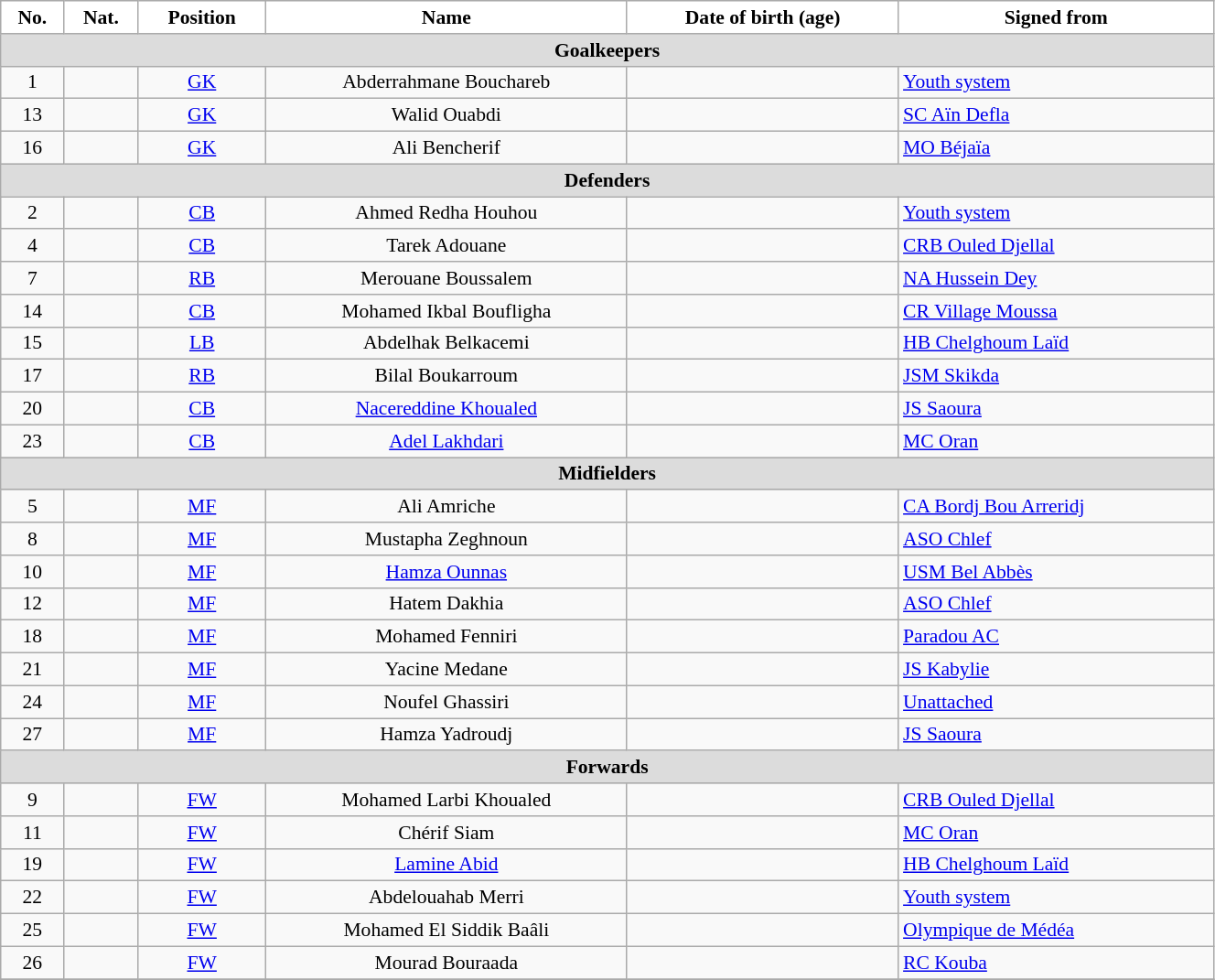<table class="wikitable" style="text-align:center; font-size:90%; width:70%">
<tr>
<th style="background:white; color:black; text-align:center;">No.</th>
<th style="background:white; color:black; text-align:center;">Nat.</th>
<th style="background:white; color:black; text-align:center;">Position</th>
<th style="background:white; color:black; text-align:center;">Name</th>
<th style="background:white; color:black; text-align:center;">Date of birth (age)</th>
<th style="background:white; color:black; text-align:center;">Signed from</th>
</tr>
<tr>
<th colspan=10 style="background:#DCDCDC; text-align:center;">Goalkeepers</th>
</tr>
<tr>
<td>1</td>
<td></td>
<td><a href='#'>GK</a></td>
<td>Abderrahmane Bouchareb</td>
<td></td>
<td style="text-align:left"> <a href='#'>Youth system</a></td>
</tr>
<tr>
<td>13</td>
<td></td>
<td><a href='#'>GK</a></td>
<td>Walid Ouabdi</td>
<td></td>
<td style="text-align:left"> <a href='#'>SC Aïn Defla</a></td>
</tr>
<tr>
<td>16</td>
<td></td>
<td><a href='#'>GK</a></td>
<td>Ali Bencherif</td>
<td></td>
<td style="text-align:left"> <a href='#'>MO Béjaïa</a></td>
</tr>
<tr>
<th colspan=10 style="background:#DCDCDC; text-align:center;">Defenders</th>
</tr>
<tr>
<td>2</td>
<td></td>
<td><a href='#'>CB</a></td>
<td>Ahmed Redha Houhou</td>
<td></td>
<td style="text-align:left"> <a href='#'>Youth system</a></td>
</tr>
<tr>
<td>4</td>
<td></td>
<td><a href='#'>CB</a></td>
<td>Tarek Adouane</td>
<td></td>
<td style="text-align:left"> <a href='#'>CRB Ouled Djellal</a></td>
</tr>
<tr>
<td>7</td>
<td></td>
<td><a href='#'>RB</a></td>
<td>Merouane Boussalem</td>
<td></td>
<td style="text-align:left"> <a href='#'>NA Hussein Dey</a></td>
</tr>
<tr>
<td>14</td>
<td></td>
<td><a href='#'>CB</a></td>
<td>Mohamed Ikbal Boufligha</td>
<td></td>
<td style="text-align:left"> <a href='#'>CR Village Moussa</a></td>
</tr>
<tr>
<td>15</td>
<td></td>
<td><a href='#'>LB</a></td>
<td>Abdelhak Belkacemi</td>
<td></td>
<td style="text-align:left"> <a href='#'>HB Chelghoum Laïd</a></td>
</tr>
<tr>
<td>17</td>
<td></td>
<td><a href='#'>RB</a></td>
<td>Bilal Boukarroum</td>
<td></td>
<td style="text-align:left"> <a href='#'>JSM Skikda</a></td>
</tr>
<tr>
<td>20</td>
<td></td>
<td><a href='#'>CB</a></td>
<td><a href='#'>Nacereddine Khoualed</a></td>
<td></td>
<td style="text-align:left"> <a href='#'>JS Saoura</a></td>
</tr>
<tr>
<td>23</td>
<td></td>
<td><a href='#'>CB</a></td>
<td><a href='#'>Adel Lakhdari</a></td>
<td></td>
<td style="text-align:left"> <a href='#'>MC Oran</a></td>
</tr>
<tr>
<th colspan=10 style="background:#DCDCDC; text-align:center;">Midfielders</th>
</tr>
<tr>
<td>5</td>
<td></td>
<td><a href='#'>MF</a></td>
<td>Ali Amriche</td>
<td></td>
<td style="text-align:left"> <a href='#'>CA Bordj Bou Arreridj</a></td>
</tr>
<tr>
<td>8</td>
<td></td>
<td><a href='#'>MF</a></td>
<td>Mustapha Zeghnoun</td>
<td></td>
<td style="text-align:left"> <a href='#'>ASO Chlef</a></td>
</tr>
<tr>
<td>10</td>
<td></td>
<td><a href='#'>MF</a></td>
<td><a href='#'>Hamza Ounnas</a></td>
<td></td>
<td style="text-align:left"> <a href='#'>USM Bel Abbès</a></td>
</tr>
<tr>
<td>12</td>
<td></td>
<td><a href='#'>MF</a></td>
<td>Hatem Dakhia</td>
<td></td>
<td style="text-align:left"> <a href='#'>ASO Chlef</a></td>
</tr>
<tr>
<td>18</td>
<td></td>
<td><a href='#'>MF</a></td>
<td>Mohamed Fenniri</td>
<td></td>
<td style="text-align:left"> <a href='#'>Paradou AC</a></td>
</tr>
<tr>
<td>21</td>
<td></td>
<td><a href='#'>MF</a></td>
<td>Yacine Medane</td>
<td></td>
<td style="text-align:left"> <a href='#'>JS Kabylie</a></td>
</tr>
<tr>
<td>24</td>
<td></td>
<td><a href='#'>MF</a></td>
<td>Noufel Ghassiri</td>
<td></td>
<td style="text-align:left"> <a href='#'>Unattached</a></td>
</tr>
<tr>
<td>27</td>
<td></td>
<td><a href='#'>MF</a></td>
<td>Hamza Yadroudj</td>
<td></td>
<td style="text-align:left"> <a href='#'>JS Saoura</a></td>
</tr>
<tr>
<th colspan=10 style="background:#DCDCDC; text-align:center;">Forwards</th>
</tr>
<tr>
<td>9</td>
<td></td>
<td><a href='#'>FW</a></td>
<td>Mohamed Larbi Khoualed</td>
<td></td>
<td style="text-align:left"> <a href='#'>CRB Ouled Djellal</a></td>
</tr>
<tr>
<td>11</td>
<td></td>
<td><a href='#'>FW</a></td>
<td>Chérif Siam</td>
<td></td>
<td style="text-align:left"> <a href='#'>MC Oran</a></td>
</tr>
<tr>
<td>19</td>
<td></td>
<td><a href='#'>FW</a></td>
<td><a href='#'>Lamine Abid</a></td>
<td></td>
<td style="text-align:left"> <a href='#'>HB Chelghoum Laïd</a></td>
</tr>
<tr>
<td>22</td>
<td></td>
<td><a href='#'>FW</a></td>
<td>Abdelouahab Merri</td>
<td></td>
<td style="text-align:left"> <a href='#'>Youth system</a></td>
</tr>
<tr>
<td>25</td>
<td></td>
<td><a href='#'>FW</a></td>
<td>Mohamed El Siddik Baâli</td>
<td></td>
<td style="text-align:left"> <a href='#'>Olympique de Médéa</a></td>
</tr>
<tr>
<td>26</td>
<td></td>
<td><a href='#'>FW</a></td>
<td>Mourad Bouraada</td>
<td></td>
<td style="text-align:left"> <a href='#'>RC Kouba</a></td>
</tr>
<tr>
</tr>
</table>
